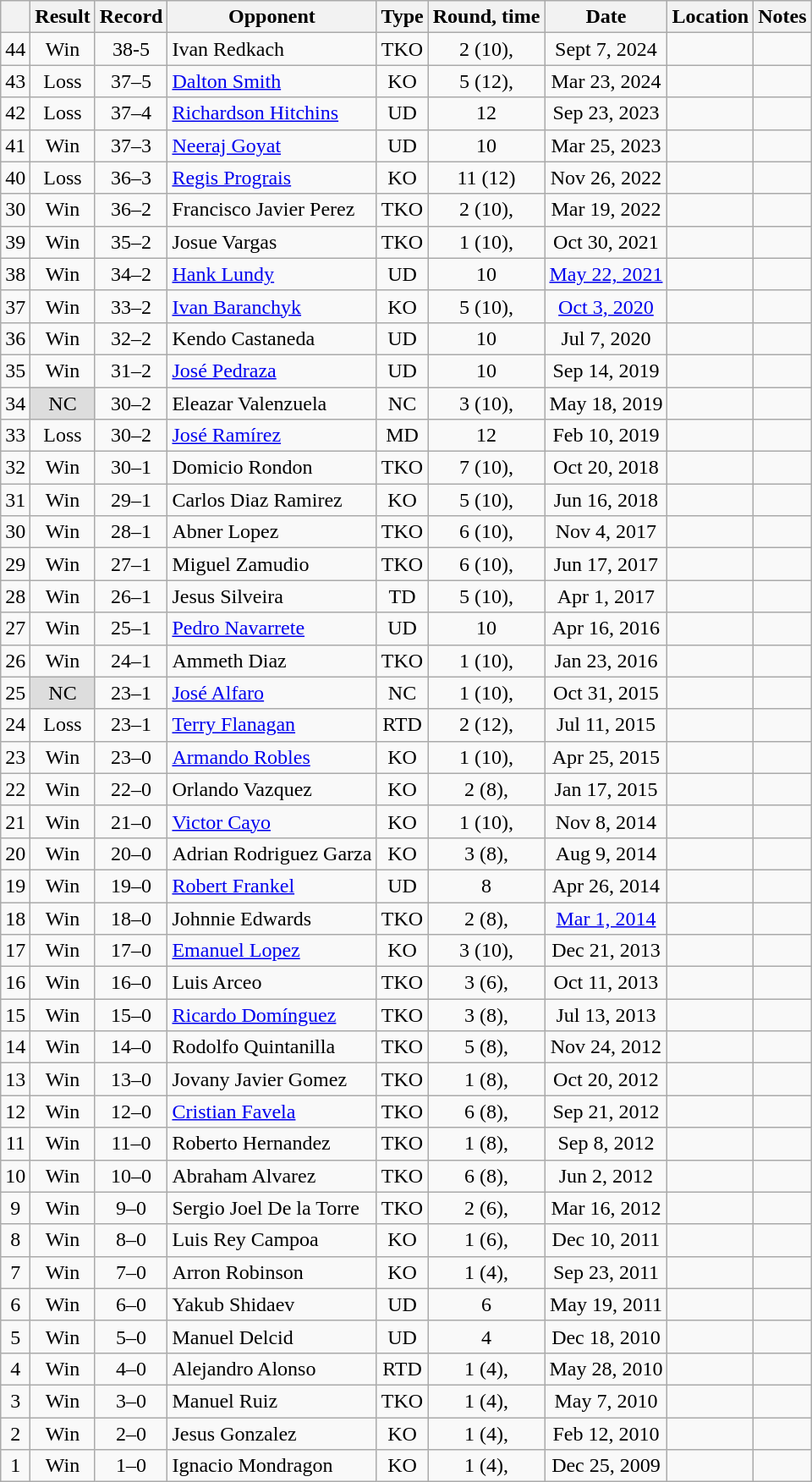<table class="wikitable" style="text-align:center">
<tr>
<th></th>
<th>Result</th>
<th>Record</th>
<th>Opponent</th>
<th>Type</th>
<th>Round, time</th>
<th>Date</th>
<th>Location</th>
<th>Notes</th>
</tr>
<tr>
<td>44</td>
<td>Win</td>
<td>38-5 </td>
<td style="text-align:left;">Ivan Redkach</td>
<td>TKO</td>
<td>2 (10), </td>
<td>Sept 7, 2024</td>
<td style="text-align:left;"></td>
<td style="text-align:left;"></td>
</tr>
<tr>
<td>43</td>
<td>Loss</td>
<td>37–5 </td>
<td style="text-align:left;"><a href='#'>Dalton Smith</a></td>
<td>KO</td>
<td>5 (12), </td>
<td>Mar 23, 2024</td>
<td style="text-align:left;"></td>
<td style="text-align:left;"></td>
</tr>
<tr>
<td>42</td>
<td>Loss</td>
<td>37–4 </td>
<td style="text-align:left;"><a href='#'>Richardson Hitchins</a></td>
<td>UD</td>
<td>12</td>
<td>Sep 23, 2023</td>
<td style="text-align:left;"></td>
<td style="text-align:left;"></td>
</tr>
<tr>
<td>41</td>
<td>Win</td>
<td>37–3 </td>
<td style="text-align:left;"><a href='#'>Neeraj Goyat</a></td>
<td>UD</td>
<td>10</td>
<td>Mar 25, 2023</td>
<td style="text-align:left;"></td>
<td></td>
</tr>
<tr>
<td>40</td>
<td>Loss</td>
<td>36–3 </td>
<td style="text-align:left;"><a href='#'>Regis Prograis</a></td>
<td>KO</td>
<td>11 (12) </td>
<td>Nov 26, 2022</td>
<td style="text-align:left;"></td>
<td style="text-align:left;"></td>
</tr>
<tr>
<td>30</td>
<td>Win</td>
<td>36–2 </td>
<td style="text-align:left;">Francisco Javier Perez</td>
<td>TKO</td>
<td>2 (10), </td>
<td>Mar 19, 2022</td>
<td style="text-align:left;"></td>
<td></td>
</tr>
<tr>
<td>39</td>
<td>Win</td>
<td>35–2 </td>
<td style="text-align:left;">Josue Vargas</td>
<td>TKO</td>
<td>1 (10), </td>
<td>Oct 30, 2021</td>
<td style="text-align:left;"></td>
<td align=left></td>
</tr>
<tr>
<td>38</td>
<td>Win</td>
<td>34–2 </td>
<td align=left><a href='#'>Hank Lundy</a></td>
<td>UD</td>
<td>10</td>
<td><a href='#'>May 22, 2021</a></td>
<td align=left></td>
<td align=left></td>
</tr>
<tr>
<td>37</td>
<td>Win</td>
<td>33–2 </td>
<td align=left><a href='#'>Ivan Baranchyk</a></td>
<td>KO</td>
<td>5 (10), </td>
<td><a href='#'>Oct 3, 2020</a></td>
<td align=left></td>
<td align=left></td>
</tr>
<tr>
<td>36</td>
<td>Win</td>
<td>32–2 </td>
<td align=left>Kendo Castaneda</td>
<td>UD</td>
<td>10</td>
<td>Jul 7, 2020</td>
<td align=left></td>
<td></td>
</tr>
<tr>
<td>35</td>
<td>Win</td>
<td>31–2 </td>
<td align=left><a href='#'>José Pedraza</a></td>
<td>UD</td>
<td>10</td>
<td>Sep 14, 2019</td>
<td align=left></td>
<td align=left></td>
</tr>
<tr>
<td>34</td>
<td style="background:#ddd;">NC</td>
<td>30–2 </td>
<td align=left>Eleazar Valenzuela</td>
<td>NC</td>
<td>3 (10), </td>
<td>May 18, 2019</td>
<td align=left></td>
<td align=left></td>
</tr>
<tr>
<td>33</td>
<td>Loss</td>
<td>30–2 </td>
<td align=left><a href='#'>José Ramírez</a></td>
<td>MD</td>
<td>12</td>
<td>Feb 10, 2019</td>
<td align=left></td>
<td align=left></td>
</tr>
<tr>
<td>32</td>
<td>Win</td>
<td>30–1 </td>
<td align=left>Domicio Rondon</td>
<td>TKO</td>
<td>7 (10), </td>
<td>Oct 20, 2018</td>
<td align=left></td>
<td></td>
</tr>
<tr>
<td>31</td>
<td>Win</td>
<td>29–1 </td>
<td align=left>Carlos Diaz Ramirez</td>
<td>KO</td>
<td>5 (10), </td>
<td>Jun 16, 2018</td>
<td align=left></td>
<td align=left></td>
</tr>
<tr>
<td>30</td>
<td>Win</td>
<td>28–1 </td>
<td align=left>Abner Lopez</td>
<td>TKO</td>
<td>6 (10), </td>
<td>Nov 4, 2017</td>
<td align=left></td>
<td></td>
</tr>
<tr>
<td>29</td>
<td>Win</td>
<td>27–1 </td>
<td align=left>Miguel Zamudio</td>
<td>TKO</td>
<td>6 (10), </td>
<td>Jun 17, 2017</td>
<td align=left></td>
<td align=left></td>
</tr>
<tr>
<td>28</td>
<td>Win</td>
<td>26–1 </td>
<td align=left>Jesus Silveira</td>
<td>TD</td>
<td>5 (10), </td>
<td>Apr 1, 2017</td>
<td align=left></td>
<td align=left></td>
</tr>
<tr>
<td>27</td>
<td>Win</td>
<td>25–1 </td>
<td align=left><a href='#'>Pedro Navarrete</a></td>
<td>UD</td>
<td>10</td>
<td>Apr 16, 2016</td>
<td align=left></td>
<td></td>
</tr>
<tr>
<td>26</td>
<td>Win</td>
<td>24–1 </td>
<td align=left>Ammeth Diaz</td>
<td>TKO</td>
<td>1 (10), </td>
<td>Jan 23, 2016</td>
<td align=left></td>
<td></td>
</tr>
<tr>
<td>25</td>
<td style="background:#ddd;">NC</td>
<td>23–1 </td>
<td align=left><a href='#'>José Alfaro</a></td>
<td>NC</td>
<td>1 (10), </td>
<td>Oct 31, 2015</td>
<td align=left></td>
<td align=left></td>
</tr>
<tr>
<td>24</td>
<td>Loss</td>
<td>23–1</td>
<td align=left><a href='#'>Terry Flanagan</a></td>
<td>RTD</td>
<td>2 (12), </td>
<td>Jul 11, 2015</td>
<td align=left></td>
<td align=left></td>
</tr>
<tr>
<td>23</td>
<td>Win</td>
<td>23–0</td>
<td align=left><a href='#'>Armando Robles</a></td>
<td>KO</td>
<td>1 (10), </td>
<td>Apr 25, 2015</td>
<td align=left></td>
<td></td>
</tr>
<tr>
<td>22</td>
<td>Win</td>
<td>22–0</td>
<td align=left>Orlando Vazquez</td>
<td>KO</td>
<td>2 (8), </td>
<td>Jan 17, 2015</td>
<td align=left></td>
<td></td>
</tr>
<tr>
<td>21</td>
<td>Win</td>
<td>21–0</td>
<td align=left><a href='#'>Victor Cayo</a></td>
<td>KO</td>
<td>1 (10), </td>
<td>Nov 8, 2014</td>
<td align=left></td>
<td></td>
</tr>
<tr>
<td>20</td>
<td>Win</td>
<td>20–0</td>
<td align=left>Adrian Rodriguez Garza</td>
<td>KO</td>
<td>3 (8), </td>
<td>Aug 9, 2014</td>
<td align=left></td>
<td></td>
</tr>
<tr>
<td>19</td>
<td>Win</td>
<td>19–0</td>
<td align=left><a href='#'>Robert Frankel</a></td>
<td>UD</td>
<td>8</td>
<td>Apr 26, 2014</td>
<td align=left></td>
<td></td>
</tr>
<tr>
<td>18</td>
<td>Win</td>
<td>18–0</td>
<td align=left>Johnnie Edwards</td>
<td>TKO</td>
<td>2 (8), </td>
<td><a href='#'>Mar 1, 2014</a></td>
<td align=left></td>
<td></td>
</tr>
<tr>
<td>17</td>
<td>Win</td>
<td>17–0</td>
<td align=left><a href='#'>Emanuel Lopez</a></td>
<td>KO</td>
<td>3 (10), </td>
<td>Dec 21, 2013</td>
<td align=left></td>
<td></td>
</tr>
<tr>
<td>16</td>
<td>Win</td>
<td>16–0</td>
<td align=left>Luis Arceo</td>
<td>TKO</td>
<td>3 (6), </td>
<td>Oct 11, 2013</td>
<td align=left></td>
<td></td>
</tr>
<tr>
<td>15</td>
<td>Win</td>
<td>15–0</td>
<td align=left><a href='#'>Ricardo Domínguez</a></td>
<td>TKO</td>
<td>3 (8), </td>
<td>Jul 13, 2013</td>
<td align=left></td>
<td></td>
</tr>
<tr>
<td>14</td>
<td>Win</td>
<td>14–0</td>
<td align=left>Rodolfo Quintanilla</td>
<td>TKO</td>
<td>5 (8), </td>
<td>Nov 24, 2012</td>
<td align=left></td>
<td></td>
</tr>
<tr>
<td>13</td>
<td>Win</td>
<td>13–0</td>
<td align=left>Jovany Javier Gomez</td>
<td>TKO</td>
<td>1 (8), </td>
<td>Oct 20, 2012</td>
<td align=left></td>
<td></td>
</tr>
<tr>
<td>12</td>
<td>Win</td>
<td>12–0</td>
<td align=left><a href='#'>Cristian Favela</a></td>
<td>TKO</td>
<td>6 (8), </td>
<td>Sep 21, 2012</td>
<td align=left></td>
<td></td>
</tr>
<tr>
<td>11</td>
<td>Win</td>
<td>11–0</td>
<td align=left>Roberto Hernandez</td>
<td>TKO</td>
<td>1 (8), </td>
<td>Sep 8, 2012</td>
<td align=left></td>
<td></td>
</tr>
<tr>
<td>10</td>
<td>Win</td>
<td>10–0</td>
<td align=left>Abraham Alvarez</td>
<td>TKO</td>
<td>6 (8), </td>
<td>Jun 2, 2012</td>
<td align=left></td>
<td></td>
</tr>
<tr>
<td>9</td>
<td>Win</td>
<td>9–0</td>
<td align=left>Sergio Joel De la Torre</td>
<td>TKO</td>
<td>2 (6), </td>
<td>Mar 16, 2012</td>
<td align=left></td>
<td></td>
</tr>
<tr>
<td>8</td>
<td>Win</td>
<td>8–0</td>
<td align=left>Luis Rey Campoa</td>
<td>KO</td>
<td>1 (6), </td>
<td>Dec 10, 2011</td>
<td align=left></td>
<td></td>
</tr>
<tr>
<td>7</td>
<td>Win</td>
<td>7–0</td>
<td align=left>Arron Robinson</td>
<td>KO</td>
<td>1 (4), </td>
<td>Sep 23, 2011</td>
<td align=left></td>
<td></td>
</tr>
<tr>
<td>6</td>
<td>Win</td>
<td>6–0</td>
<td align=left>Yakub Shidaev</td>
<td>UD</td>
<td>6</td>
<td>May 19, 2011</td>
<td align=left></td>
<td></td>
</tr>
<tr>
<td>5</td>
<td>Win</td>
<td>5–0</td>
<td align=left>Manuel Delcid</td>
<td>UD</td>
<td>4</td>
<td>Dec 18, 2010</td>
<td align=left></td>
<td></td>
</tr>
<tr>
<td>4</td>
<td>Win</td>
<td>4–0</td>
<td align=left>Alejandro Alonso</td>
<td>RTD</td>
<td>1 (4), </td>
<td>May 28, 2010</td>
<td align=left></td>
<td></td>
</tr>
<tr>
<td>3</td>
<td>Win</td>
<td>3–0</td>
<td align=left>Manuel Ruiz</td>
<td>TKO</td>
<td>1 (4), </td>
<td>May 7, 2010</td>
<td align=left></td>
<td></td>
</tr>
<tr>
<td>2</td>
<td>Win</td>
<td>2–0</td>
<td align=left>Jesus Gonzalez</td>
<td>KO</td>
<td>1 (4), </td>
<td>Feb 12, 2010</td>
<td align=left></td>
<td></td>
</tr>
<tr>
<td>1</td>
<td>Win</td>
<td>1–0</td>
<td align=left>Ignacio Mondragon</td>
<td>KO</td>
<td>1 (4), </td>
<td>Dec 25, 2009</td>
<td align=left></td>
<td></td>
</tr>
</table>
